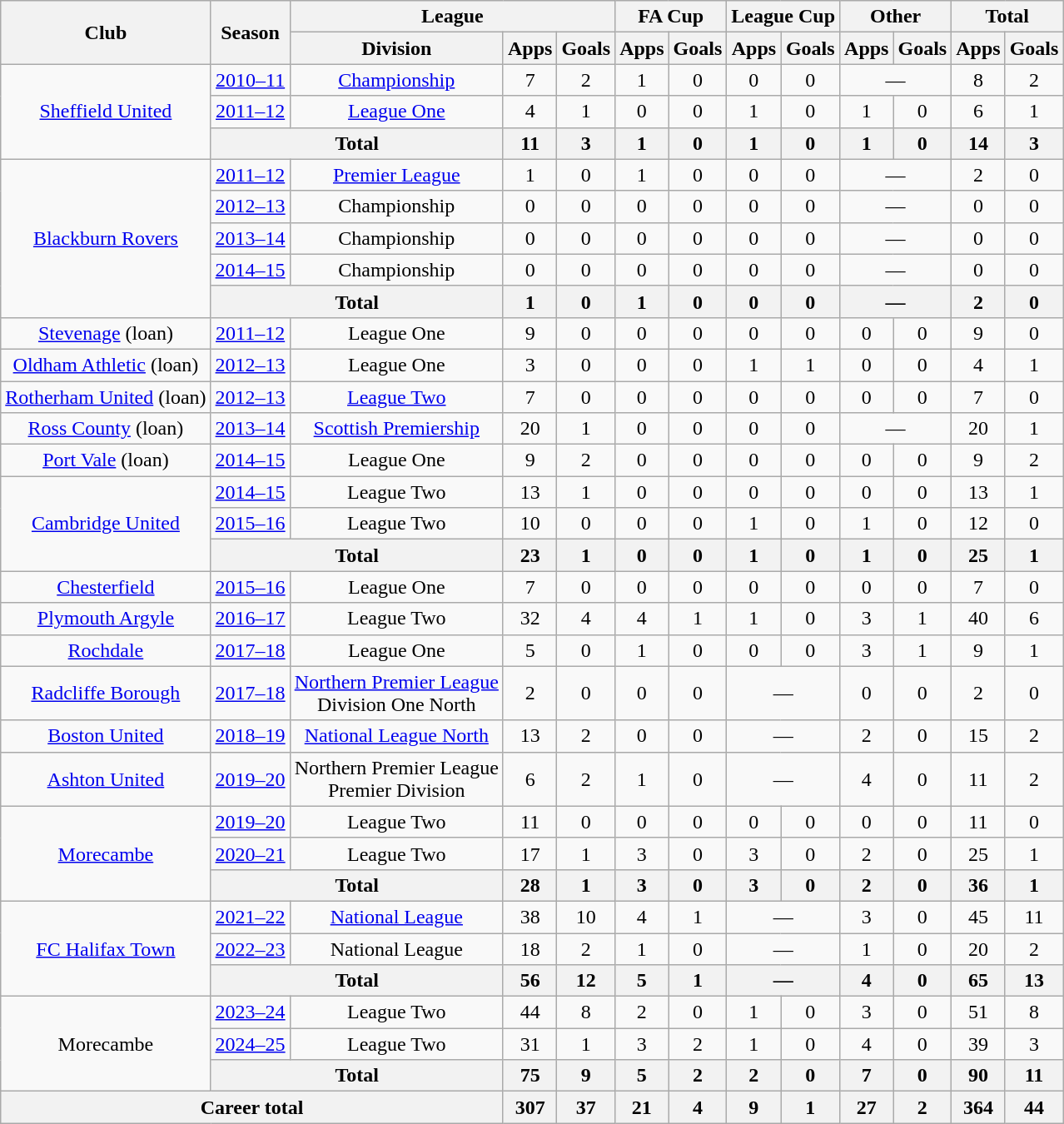<table class="wikitable" style="text-align:center">
<tr>
<th rowspan="2">Club</th>
<th rowspan="2">Season</th>
<th colspan="3">League</th>
<th colspan="2">FA Cup</th>
<th colspan="2">League Cup</th>
<th colspan="2">Other</th>
<th colspan="2">Total</th>
</tr>
<tr>
<th>Division</th>
<th>Apps</th>
<th>Goals</th>
<th>Apps</th>
<th>Goals</th>
<th>Apps</th>
<th>Goals</th>
<th>Apps</th>
<th>Goals</th>
<th>Apps</th>
<th>Goals</th>
</tr>
<tr>
<td rowspan="3"><a href='#'>Sheffield United</a></td>
<td><a href='#'>2010–11</a></td>
<td><a href='#'>Championship</a></td>
<td>7</td>
<td>2</td>
<td>1</td>
<td>0</td>
<td>0</td>
<td>0</td>
<td colspan="2">—</td>
<td>8</td>
<td>2</td>
</tr>
<tr>
<td><a href='#'>2011–12</a></td>
<td><a href='#'>League One</a></td>
<td>4</td>
<td>1</td>
<td>0</td>
<td>0</td>
<td>1</td>
<td>0</td>
<td>1</td>
<td>0</td>
<td>6</td>
<td>1</td>
</tr>
<tr>
<th colspan="2">Total</th>
<th>11</th>
<th>3</th>
<th>1</th>
<th>0</th>
<th>1</th>
<th>0</th>
<th>1</th>
<th>0</th>
<th>14</th>
<th>3</th>
</tr>
<tr>
<td rowspan="5"><a href='#'>Blackburn Rovers</a></td>
<td><a href='#'>2011–12</a></td>
<td><a href='#'>Premier League</a></td>
<td>1</td>
<td>0</td>
<td>1</td>
<td>0</td>
<td>0</td>
<td>0</td>
<td colspan="2">—</td>
<td>2</td>
<td>0</td>
</tr>
<tr>
<td><a href='#'>2012–13</a></td>
<td>Championship</td>
<td>0</td>
<td>0</td>
<td>0</td>
<td>0</td>
<td>0</td>
<td>0</td>
<td colspan="2">—</td>
<td>0</td>
<td>0</td>
</tr>
<tr>
<td><a href='#'>2013–14</a></td>
<td>Championship</td>
<td>0</td>
<td>0</td>
<td>0</td>
<td>0</td>
<td>0</td>
<td>0</td>
<td colspan="2">—</td>
<td>0</td>
<td>0</td>
</tr>
<tr>
<td><a href='#'>2014–15</a></td>
<td>Championship</td>
<td>0</td>
<td>0</td>
<td>0</td>
<td>0</td>
<td>0</td>
<td>0</td>
<td colspan="2">—</td>
<td>0</td>
<td>0</td>
</tr>
<tr>
<th colspan="2">Total</th>
<th>1</th>
<th>0</th>
<th>1</th>
<th>0</th>
<th>0</th>
<th>0</th>
<th colspan="2">—</th>
<th>2</th>
<th>0</th>
</tr>
<tr>
<td><a href='#'>Stevenage</a> (loan)</td>
<td><a href='#'>2011–12</a></td>
<td>League One</td>
<td>9</td>
<td>0</td>
<td>0</td>
<td>0</td>
<td>0</td>
<td>0</td>
<td>0</td>
<td>0</td>
<td>9</td>
<td>0</td>
</tr>
<tr>
<td><a href='#'>Oldham Athletic</a> (loan)</td>
<td><a href='#'>2012–13</a></td>
<td>League One</td>
<td>3</td>
<td>0</td>
<td>0</td>
<td>0</td>
<td>1</td>
<td>1</td>
<td>0</td>
<td>0</td>
<td>4</td>
<td>1</td>
</tr>
<tr>
<td><a href='#'>Rotherham United</a> (loan)</td>
<td><a href='#'>2012–13</a></td>
<td><a href='#'>League Two</a></td>
<td>7</td>
<td>0</td>
<td>0</td>
<td>0</td>
<td>0</td>
<td>0</td>
<td>0</td>
<td>0</td>
<td>7</td>
<td>0</td>
</tr>
<tr>
<td><a href='#'>Ross County</a> (loan)</td>
<td><a href='#'>2013–14</a></td>
<td><a href='#'>Scottish Premiership</a></td>
<td>20</td>
<td>1</td>
<td>0</td>
<td>0</td>
<td>0</td>
<td>0</td>
<td colspan="2">—</td>
<td>20</td>
<td>1</td>
</tr>
<tr>
<td><a href='#'>Port Vale</a> (loan)</td>
<td><a href='#'>2014–15</a></td>
<td>League One</td>
<td>9</td>
<td>2</td>
<td>0</td>
<td>0</td>
<td>0</td>
<td>0</td>
<td>0</td>
<td>0</td>
<td>9</td>
<td>2</td>
</tr>
<tr>
<td rowspan="3"><a href='#'>Cambridge United</a></td>
<td><a href='#'>2014–15</a></td>
<td>League Two</td>
<td>13</td>
<td>1</td>
<td>0</td>
<td>0</td>
<td>0</td>
<td>0</td>
<td>0</td>
<td>0</td>
<td>13</td>
<td>1</td>
</tr>
<tr>
<td><a href='#'>2015–16</a></td>
<td>League Two</td>
<td>10</td>
<td>0</td>
<td>0</td>
<td>0</td>
<td>1</td>
<td>0</td>
<td>1</td>
<td>0</td>
<td>12</td>
<td>0</td>
</tr>
<tr>
<th colspan="2">Total</th>
<th>23</th>
<th>1</th>
<th>0</th>
<th>0</th>
<th>1</th>
<th>0</th>
<th>1</th>
<th>0</th>
<th>25</th>
<th>1</th>
</tr>
<tr>
<td><a href='#'>Chesterfield</a></td>
<td><a href='#'>2015–16</a></td>
<td>League One</td>
<td>7</td>
<td>0</td>
<td>0</td>
<td>0</td>
<td>0</td>
<td>0</td>
<td>0</td>
<td>0</td>
<td>7</td>
<td>0</td>
</tr>
<tr>
<td><a href='#'>Plymouth Argyle</a></td>
<td><a href='#'>2016–17</a></td>
<td>League Two</td>
<td>32</td>
<td>4</td>
<td>4</td>
<td>1</td>
<td>1</td>
<td>0</td>
<td>3</td>
<td>1</td>
<td>40</td>
<td>6</td>
</tr>
<tr>
<td><a href='#'>Rochdale</a></td>
<td><a href='#'>2017–18</a></td>
<td>League One</td>
<td>5</td>
<td>0</td>
<td>1</td>
<td>0</td>
<td>0</td>
<td>0</td>
<td>3</td>
<td>1</td>
<td>9</td>
<td>1</td>
</tr>
<tr>
<td><a href='#'>Radcliffe Borough</a></td>
<td><a href='#'>2017–18</a></td>
<td><a href='#'>Northern Premier League</a><br>Division One North</td>
<td>2</td>
<td>0</td>
<td>0</td>
<td>0</td>
<td colspan="2">—</td>
<td>0</td>
<td>0</td>
<td>2</td>
<td>0</td>
</tr>
<tr>
<td><a href='#'>Boston United</a></td>
<td><a href='#'>2018–19</a></td>
<td><a href='#'>National League North</a></td>
<td>13</td>
<td>2</td>
<td>0</td>
<td>0</td>
<td colspan="2">—</td>
<td>2</td>
<td>0</td>
<td>15</td>
<td>2</td>
</tr>
<tr>
<td><a href='#'>Ashton United</a></td>
<td><a href='#'>2019–20</a></td>
<td>Northern Premier League<br>Premier Division</td>
<td>6</td>
<td>2</td>
<td>1</td>
<td>0</td>
<td colspan="2">—</td>
<td>4</td>
<td>0</td>
<td>11</td>
<td>2</td>
</tr>
<tr>
<td rowspan="3"><a href='#'>Morecambe</a></td>
<td><a href='#'>2019–20</a></td>
<td>League Two</td>
<td>11</td>
<td>0</td>
<td>0</td>
<td>0</td>
<td>0</td>
<td>0</td>
<td>0</td>
<td>0</td>
<td>11</td>
<td>0</td>
</tr>
<tr>
<td><a href='#'>2020–21</a></td>
<td>League Two</td>
<td>17</td>
<td>1</td>
<td>3</td>
<td>0</td>
<td>3</td>
<td>0</td>
<td>2</td>
<td>0</td>
<td>25</td>
<td>1</td>
</tr>
<tr>
<th colspan="2">Total</th>
<th>28</th>
<th>1</th>
<th>3</th>
<th>0</th>
<th>3</th>
<th>0</th>
<th>2</th>
<th>0</th>
<th>36</th>
<th>1</th>
</tr>
<tr>
<td rowspan="3"><a href='#'>FC Halifax Town</a></td>
<td><a href='#'>2021–22</a></td>
<td><a href='#'>National League</a></td>
<td>38</td>
<td>10</td>
<td>4</td>
<td>1</td>
<td colspan="2">—</td>
<td>3</td>
<td>0</td>
<td>45</td>
<td>11</td>
</tr>
<tr>
<td><a href='#'>2022–23</a></td>
<td>National League</td>
<td>18</td>
<td>2</td>
<td>1</td>
<td>0</td>
<td colspan="2">—</td>
<td>1</td>
<td>0</td>
<td>20</td>
<td>2</td>
</tr>
<tr>
<th colspan="2">Total</th>
<th>56</th>
<th>12</th>
<th>5</th>
<th>1</th>
<th colspan="2">—</th>
<th>4</th>
<th>0</th>
<th>65</th>
<th>13</th>
</tr>
<tr>
<td rowspan="3">Morecambe</td>
<td><a href='#'>2023–24</a></td>
<td>League Two</td>
<td>44</td>
<td>8</td>
<td>2</td>
<td>0</td>
<td>1</td>
<td>0</td>
<td>3</td>
<td>0</td>
<td>51</td>
<td>8</td>
</tr>
<tr>
<td><a href='#'>2024–25</a></td>
<td>League Two</td>
<td>31</td>
<td>1</td>
<td>3</td>
<td>2</td>
<td>1</td>
<td>0</td>
<td>4</td>
<td>0</td>
<td>39</td>
<td>3</td>
</tr>
<tr>
<th colspan="2">Total</th>
<th>75</th>
<th>9</th>
<th>5</th>
<th>2</th>
<th>2</th>
<th>0</th>
<th>7</th>
<th>0</th>
<th>90</th>
<th>11</th>
</tr>
<tr>
<th colspan="3">Career total</th>
<th>307</th>
<th>37</th>
<th>21</th>
<th>4</th>
<th>9</th>
<th>1</th>
<th>27</th>
<th>2</th>
<th>364</th>
<th>44</th>
</tr>
</table>
